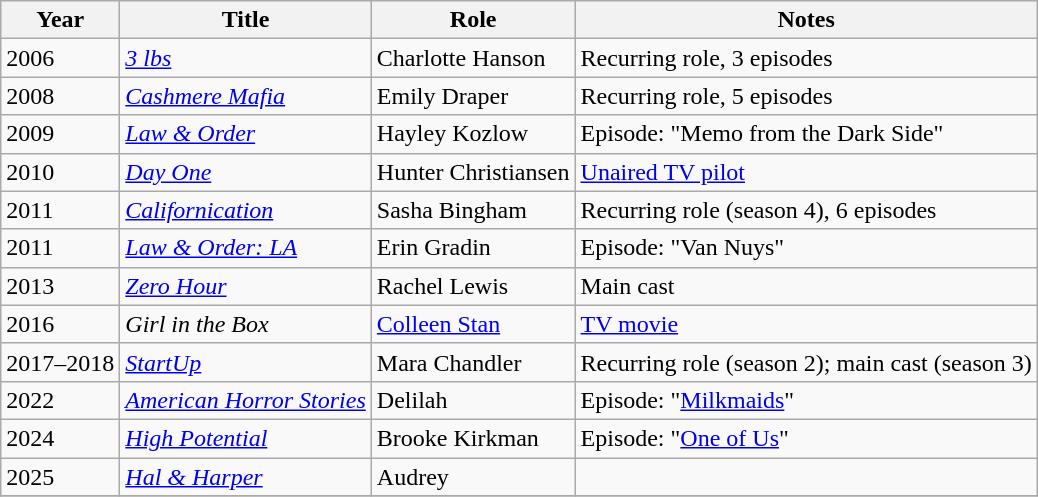<table class="wikitable sortable">
<tr>
<th>Year</th>
<th>Title</th>
<th>Role</th>
<th class="unsortable">Notes</th>
</tr>
<tr>
<td>2006</td>
<td><em><a href='#'>3 lbs</a></em></td>
<td>Charlotte Hanson</td>
<td>Recurring role, 3 episodes</td>
</tr>
<tr>
<td>2008</td>
<td><em><a href='#'>Cashmere Mafia</a></em></td>
<td>Emily Draper</td>
<td>Recurring role, 5 episodes</td>
</tr>
<tr>
<td>2009</td>
<td><em><a href='#'>Law & Order</a></em></td>
<td>Hayley Kozlow</td>
<td>Episode: "Memo from the Dark Side"</td>
</tr>
<tr>
<td>2010</td>
<td><em><a href='#'>Day One</a></em></td>
<td>Hunter Christiansen</td>
<td><a href='#'>Unaired TV pilot</a></td>
</tr>
<tr>
<td>2011</td>
<td><em><a href='#'>Californication</a></em></td>
<td>Sasha Bingham</td>
<td>Recurring role (season 4), 6 episodes</td>
</tr>
<tr>
<td>2011</td>
<td><em><a href='#'>Law & Order: LA</a></em></td>
<td>Erin Gradin</td>
<td>Episode: "Van Nuys"</td>
</tr>
<tr>
<td>2013</td>
<td><em><a href='#'>Zero Hour</a></em></td>
<td>Rachel Lewis</td>
<td>Main cast</td>
</tr>
<tr>
<td>2016</td>
<td><em>Girl in the Box</em></td>
<td><a href='#'>Colleen Stan</a></td>
<td><a href='#'>TV movie</a></td>
</tr>
<tr>
<td>2017–2018</td>
<td><em><a href='#'>StartUp</a></em></td>
<td>Mara Chandler</td>
<td>Recurring role (season 2); main cast (season 3)</td>
</tr>
<tr>
<td>2022</td>
<td><em><a href='#'>American Horror Stories</a></em></td>
<td>Delilah</td>
<td>Episode: "<a href='#'>Milkmaids</a>"</td>
</tr>
<tr>
<td>2024</td>
<td><em><a href='#'>High Potential</a></em></td>
<td>Brooke Kirkman</td>
<td>Episode: "<a href='#'>One of Us</a>"</td>
</tr>
<tr>
<td>2025</td>
<td><em><a href='#'>Hal & Harper</a></em></td>
<td>Audrey</td>
<td></td>
</tr>
<tr>
</tr>
</table>
